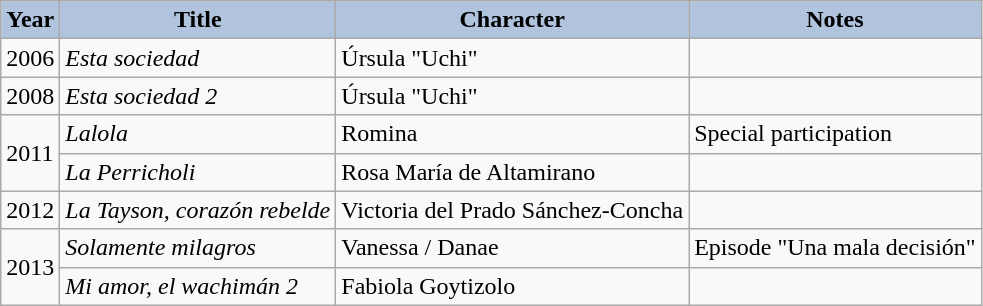<table class="wikitable">
<tr>
<th style="background:#B0C4DE;">Year</th>
<th style="background:#B0C4DE;">Title</th>
<th style="background:#B0C4DE;">Character</th>
<th style="background:#B0C4DE;">Notes</th>
</tr>
<tr>
<td>2006</td>
<td><em>Esta sociedad</em></td>
<td>Úrsula "Uchi"</td>
<td></td>
</tr>
<tr>
<td>2008</td>
<td><em>Esta sociedad 2</em></td>
<td>Úrsula "Uchi"</td>
<td></td>
</tr>
<tr>
<td rowspan=2>2011</td>
<td><em>Lalola</em></td>
<td>Romina</td>
<td>Special participation</td>
</tr>
<tr>
<td><em>La Perricholi</em></td>
<td>Rosa María de Altamirano</td>
<td></td>
</tr>
<tr>
<td>2012</td>
<td><em>La Tayson, corazón rebelde</em></td>
<td>Victoria del Prado Sánchez-Concha</td>
<td></td>
</tr>
<tr>
<td rowspan=2>2013</td>
<td><em>Solamente milagros</em></td>
<td>Vanessa / Danae</td>
<td>Episode "Una mala decisión"</td>
</tr>
<tr>
<td><em>Mi amor, el wachimán 2</em></td>
<td>Fabiola Goytizolo</td>
<td></td>
</tr>
</table>
